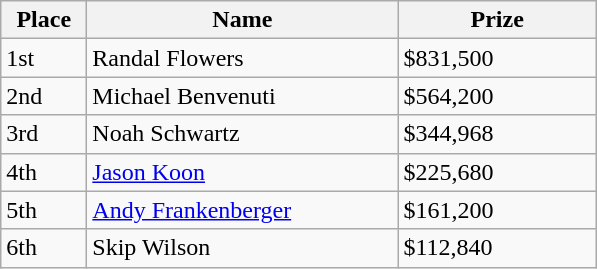<table class="wikitable">
<tr>
<th style="width:50px;">Place</th>
<th style="width:200px;">Name</th>
<th style="width:125px;">Prize</th>
</tr>
<tr>
<td>1st</td>
<td> Randal Flowers</td>
<td>$831,500</td>
</tr>
<tr>
<td>2nd</td>
<td> Michael Benvenuti</td>
<td>$564,200</td>
</tr>
<tr>
<td>3rd</td>
<td> Noah Schwartz</td>
<td>$344,968</td>
</tr>
<tr>
<td>4th</td>
<td> <a href='#'>Jason Koon</a></td>
<td>$225,680</td>
</tr>
<tr>
<td>5th</td>
<td> <a href='#'>Andy Frankenberger</a></td>
<td>$161,200</td>
</tr>
<tr>
<td>6th</td>
<td> Skip Wilson</td>
<td>$112,840</td>
</tr>
</table>
